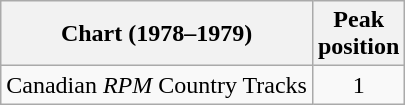<table class="wikitable">
<tr>
<th align="left">Chart (1978–1979)</th>
<th align="center">Peak<br>position</th>
</tr>
<tr>
<td align="left">Canadian <em>RPM</em> Country Tracks</td>
<td align="center">1</td>
</tr>
</table>
